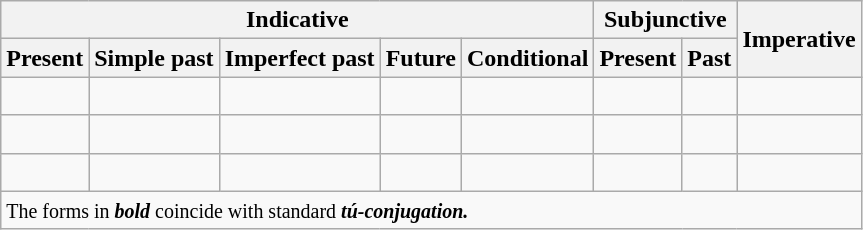<table class="wikitable">
<tr>
<th colspan="5" style="text-align:center;">Indicative</th>
<th colspan="2" style="text-align:center;">Subjunctive</th>
<th rowspan="2" style="text-align:center;">Imperative</th>
</tr>
<tr>
<th>Present</th>
<th>Simple past</th>
<th>Imperfect past</th>
<th>Future</th>
<th>Conditional</th>
<th>Present</th>
<th>Past</th>
</tr>
<tr>
<td></td>
<td></td>
<td></td>
<td></td>
<td></td>
<td></td>
<td><br></td>
<td></td>
</tr>
<tr>
<td></td>
<td></td>
<td></td>
<td></td>
<td></td>
<td></td>
<td><br></td>
<td></td>
</tr>
<tr>
<td></td>
<td></td>
<td></td>
<td></td>
<td></td>
<td></td>
<td><br></td>
<td></td>
</tr>
<tr>
<td colspan=8><small>The forms in <strong><em>bold</em></strong> coincide with standard <strong><em>tú<strong>-conjugation<em>.</small></td>
</tr>
</table>
